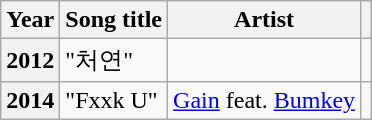<table class="wikitable plainrowheaders sortable">
<tr>
<th scope="col">Year</th>
<th scope="col">Song title</th>
<th scope="col">Artist</th>
<th scope="col" class="unsortable"></th>
</tr>
<tr>
<th scope="row">2012</th>
<td>"처연"</td>
<td></td>
<td></td>
</tr>
<tr>
<th scope="row">2014</th>
<td>"Fxxk U"</td>
<td><a href='#'>Gain</a> feat. <a href='#'>Bumkey</a></td>
<td style="text-align:center"></td>
</tr>
</table>
